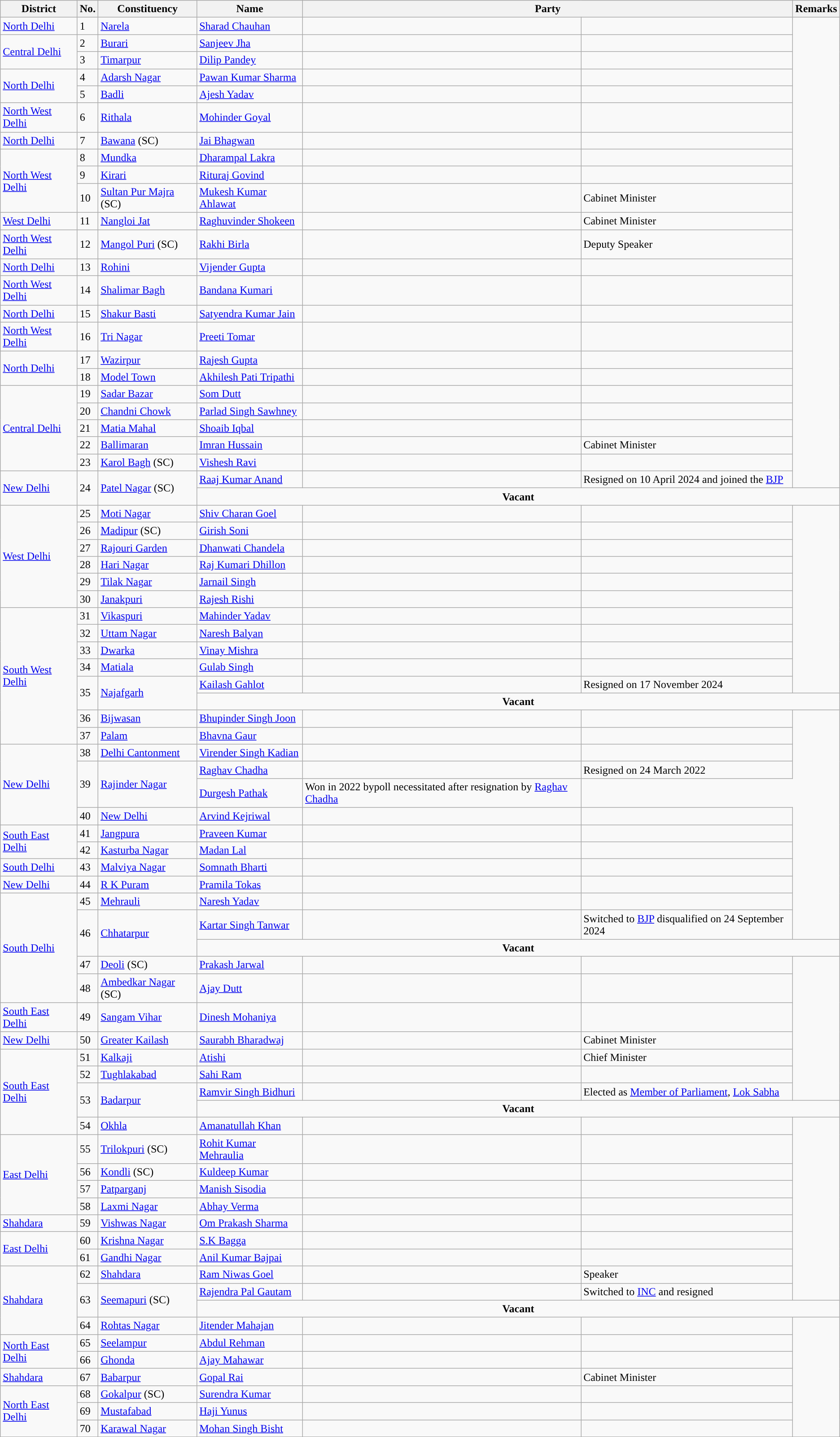<table class="sortable wikitable">
<tr>
<th>District</th>
<th>No.</th>
<th>Constituency</th>
<th>Name</th>
<th colspan="2">Party</th>
<th>Remarks</th>
</tr>
<tr>
<td><a href='#'>North Delhi</a></td>
<td>1</td>
<td><a href='#'>Narela</a></td>
<td><a href='#'>Sharad Chauhan</a></td>
<td></td>
<td></td>
</tr>
<tr>
<td rowspan="2"><a href='#'>Central Delhi</a></td>
<td>2</td>
<td><a href='#'>Burari</a></td>
<td><a href='#'>Sanjeev Jha</a></td>
<td></td>
<td></td>
</tr>
<tr>
<td>3</td>
<td><a href='#'>Timarpur</a></td>
<td><a href='#'>Dilip Pandey</a></td>
<td></td>
<td></td>
</tr>
<tr>
<td rowspan="2"><a href='#'>North Delhi</a></td>
<td>4</td>
<td><a href='#'>Adarsh Nagar</a></td>
<td><a href='#'>Pawan Kumar Sharma</a></td>
<td></td>
<td></td>
</tr>
<tr>
<td>5</td>
<td><a href='#'>Badli</a></td>
<td><a href='#'>Ajesh Yadav</a></td>
<td></td>
<td></td>
</tr>
<tr>
<td><a href='#'>North West Delhi</a></td>
<td>6</td>
<td><a href='#'>Rithala</a></td>
<td><a href='#'>Mohinder Goyal</a></td>
<td></td>
<td></td>
</tr>
<tr>
<td><a href='#'>North Delhi</a></td>
<td>7</td>
<td><a href='#'>Bawana</a> (SC)</td>
<td><a href='#'>Jai Bhagwan</a></td>
<td></td>
<td></td>
</tr>
<tr>
<td rowspan="3"><a href='#'>North West Delhi</a></td>
<td>8</td>
<td><a href='#'>Mundka</a></td>
<td><a href='#'>Dharampal Lakra</a></td>
<td></td>
<td></td>
</tr>
<tr>
<td>9</td>
<td><a href='#'>Kirari</a></td>
<td><a href='#'>Rituraj Govind</a></td>
<td></td>
<td></td>
</tr>
<tr>
<td>10</td>
<td><a href='#'>Sultan Pur Majra</a> (SC)</td>
<td><a href='#'>Mukesh Kumar Ahlawat</a></td>
<td></td>
<td>Cabinet Minister</td>
</tr>
<tr>
<td><a href='#'>West Delhi</a></td>
<td>11</td>
<td><a href='#'>Nangloi Jat</a></td>
<td><a href='#'>Raghuvinder Shokeen</a></td>
<td></td>
<td>Cabinet Minister</td>
</tr>
<tr>
<td><a href='#'>North West Delhi</a></td>
<td>12</td>
<td><a href='#'>Mangol Puri</a> (SC)</td>
<td><a href='#'>Rakhi Birla</a></td>
<td></td>
<td>Deputy Speaker</td>
</tr>
<tr>
<td><a href='#'>North Delhi</a></td>
<td>13</td>
<td><a href='#'>Rohini</a></td>
<td><a href='#'>Vijender Gupta</a></td>
<td></td>
<td></td>
</tr>
<tr>
<td><a href='#'>North West Delhi</a></td>
<td>14</td>
<td><a href='#'>Shalimar Bagh</a></td>
<td><a href='#'>Bandana Kumari</a></td>
<td></td>
<td></td>
</tr>
<tr>
<td><a href='#'>North Delhi</a></td>
<td>15</td>
<td><a href='#'>Shakur Basti</a></td>
<td><a href='#'>Satyendra Kumar Jain</a></td>
<td></td>
<td></td>
</tr>
<tr>
<td><a href='#'>North West Delhi</a></td>
<td>16</td>
<td><a href='#'>Tri Nagar</a></td>
<td><a href='#'>Preeti Tomar</a></td>
<td></td>
<td></td>
</tr>
<tr>
<td rowspan="2"><a href='#'>North Delhi</a></td>
<td>17</td>
<td><a href='#'>Wazirpur</a></td>
<td><a href='#'>Rajesh Gupta</a></td>
<td></td>
<td></td>
</tr>
<tr>
<td>18</td>
<td><a href='#'>Model Town</a></td>
<td><a href='#'>Akhilesh Pati Tripathi</a></td>
<td></td>
<td></td>
</tr>
<tr>
<td rowspan="5"><a href='#'>Central Delhi</a></td>
<td>19</td>
<td><a href='#'>Sadar Bazar</a></td>
<td><a href='#'>Som Dutt</a></td>
<td></td>
<td></td>
</tr>
<tr>
<td>20</td>
<td><a href='#'>Chandni Chowk</a></td>
<td><a href='#'>Parlad Singh Sawhney</a></td>
<td></td>
<td></td>
</tr>
<tr>
<td>21</td>
<td><a href='#'>Matia Mahal</a></td>
<td><a href='#'>Shoaib Iqbal</a></td>
<td></td>
<td></td>
</tr>
<tr>
<td>22</td>
<td><a href='#'>Ballimaran</a></td>
<td><a href='#'>Imran Hussain</a></td>
<td></td>
<td>Cabinet Minister</td>
</tr>
<tr>
<td>23</td>
<td><a href='#'>Karol Bagh</a> (SC)</td>
<td><a href='#'>Vishesh Ravi</a></td>
<td></td>
<td></td>
</tr>
<tr>
<td rowspan="2"><a href='#'>New Delhi</a></td>
<td rowspan="2">24</td>
<td rowspan="2"><a href='#'>Patel Nagar</a> (SC)</td>
<td><a href='#'>Raaj Kumar Anand</a></td>
<td></td>
<td>Resigned on 10 April 2024 and joined the <a href='#'>BJP</a></td>
</tr>
<tr>
<td Colspan=6 style="text-align:center;"><strong>Vacant</strong></td>
</tr>
<tr>
<td rowspan="6"><a href='#'>West Delhi</a></td>
<td>25</td>
<td><a href='#'>Moti Nagar</a></td>
<td><a href='#'>Shiv Charan Goel</a></td>
<td></td>
<td></td>
</tr>
<tr>
<td>26</td>
<td><a href='#'>Madipur</a> (SC)</td>
<td><a href='#'>Girish Soni</a></td>
<td></td>
<td></td>
</tr>
<tr>
<td>27</td>
<td><a href='#'>Rajouri Garden</a></td>
<td><a href='#'>Dhanwati Chandela</a></td>
<td></td>
<td></td>
</tr>
<tr>
<td>28</td>
<td><a href='#'>Hari Nagar</a></td>
<td><a href='#'>Raj Kumari Dhillon</a></td>
<td></td>
<td></td>
</tr>
<tr>
<td>29</td>
<td><a href='#'>Tilak Nagar</a></td>
<td><a href='#'>Jarnail Singh</a></td>
<td></td>
<td></td>
</tr>
<tr>
<td>30</td>
<td><a href='#'>Janakpuri</a></td>
<td><a href='#'>Rajesh Rishi</a></td>
<td></td>
<td></td>
</tr>
<tr>
<td rowspan="8"><a href='#'>South West Delhi</a></td>
<td>31</td>
<td><a href='#'>Vikaspuri</a></td>
<td><a href='#'>Mahinder Yadav</a></td>
<td></td>
<td></td>
</tr>
<tr>
<td>32</td>
<td><a href='#'>Uttam Nagar</a></td>
<td><a href='#'>Naresh Balyan</a></td>
<td></td>
<td></td>
</tr>
<tr>
<td>33</td>
<td><a href='#'>Dwarka</a></td>
<td><a href='#'>Vinay Mishra</a></td>
<td></td>
<td></td>
</tr>
<tr>
<td>34</td>
<td><a href='#'>Matiala</a></td>
<td><a href='#'>Gulab Singh</a></td>
<td></td>
<td></td>
</tr>
<tr>
<td rowspan="2">35</td>
<td rowspan="2"><a href='#'>Najafgarh</a></td>
<td><a href='#'>Kailash Gahlot</a></td>
<td></td>
<td>Resigned on 17 November 2024</td>
</tr>
<tr>
<td Colspan=6 style="text-align:center;"><strong>Vacant</strong></td>
</tr>
<tr>
<td>36</td>
<td><a href='#'>Bijwasan</a></td>
<td><a href='#'>Bhupinder Singh Joon</a></td>
<td></td>
<td></td>
</tr>
<tr>
<td>37</td>
<td><a href='#'>Palam</a></td>
<td><a href='#'>Bhavna Gaur</a></td>
<td></td>
<td></td>
</tr>
<tr>
<td rowspan="4"><a href='#'>New Delhi</a></td>
<td>38</td>
<td><a href='#'>Delhi Cantonment</a></td>
<td><a href='#'>Virender Singh Kadian</a></td>
<td></td>
<td></td>
</tr>
<tr>
<td rowspan="2">39</td>
<td rowspan="2"><a href='#'>Rajinder Nagar</a></td>
<td><a href='#'>Raghav Chadha</a></td>
<td></td>
<td>Resigned on 24 March 2022</td>
</tr>
<tr>
<td><a href='#'>Durgesh Pathak</a></td>
<td>Won in 2022 bypoll necessitated after resignation by <a href='#'>Raghav Chadha</a></td>
</tr>
<tr>
<td>40</td>
<td><a href='#'>New Delhi</a></td>
<td><a href='#'>Arvind Kejriwal</a></td>
<td></td>
<td></td>
</tr>
<tr>
<td rowspan="2"><a href='#'>South East Delhi</a></td>
<td>41</td>
<td><a href='#'>Jangpura</a></td>
<td><a href='#'>Praveen Kumar</a></td>
<td></td>
<td></td>
</tr>
<tr>
<td>42</td>
<td><a href='#'>Kasturba Nagar</a></td>
<td><a href='#'>Madan Lal</a></td>
<td></td>
<td></td>
</tr>
<tr>
<td><a href='#'>South Delhi</a></td>
<td>43</td>
<td><a href='#'>Malviya Nagar</a></td>
<td><a href='#'>Somnath Bharti</a></td>
<td></td>
<td></td>
</tr>
<tr>
<td><a href='#'>New Delhi</a></td>
<td>44</td>
<td><a href='#'>R K Puram</a></td>
<td><a href='#'>Pramila Tokas</a></td>
<td></td>
<td></td>
</tr>
<tr>
<td rowspan="5"><a href='#'>South Delhi</a></td>
<td>45</td>
<td><a href='#'>Mehrauli</a></td>
<td><a href='#'>Naresh Yadav</a></td>
<td></td>
<td></td>
</tr>
<tr>
<td rowspan=2>46</td>
<td rowspan=2><a href='#'>Chhatarpur</a></td>
<td><a href='#'>Kartar Singh Tanwar</a></td>
<td></td>
<td>Switched to <a href='#'>BJP</a> disqualified on 24 September 2024</td>
</tr>
<tr>
<td Colspan=6 style="text-align:center;"><strong>Vacant</strong></td>
</tr>
<tr>
<td>47</td>
<td><a href='#'>Deoli</a> (SC)</td>
<td><a href='#'>Prakash Jarwal</a></td>
<td></td>
<td></td>
</tr>
<tr>
<td>48</td>
<td><a href='#'>Ambedkar Nagar</a> (SC)</td>
<td><a href='#'>Ajay Dutt</a></td>
<td></td>
<td></td>
</tr>
<tr>
<td><a href='#'>South East Delhi</a></td>
<td>49</td>
<td><a href='#'>Sangam Vihar</a></td>
<td><a href='#'>Dinesh Mohaniya</a></td>
<td></td>
<td></td>
</tr>
<tr>
<td><a href='#'>New Delhi</a></td>
<td>50</td>
<td><a href='#'>Greater Kailash</a></td>
<td><a href='#'>Saurabh Bharadwaj</a></td>
<td></td>
<td>Cabinet Minister</td>
</tr>
<tr>
<td rowspan="5"><a href='#'>South East Delhi</a></td>
<td>51</td>
<td><a href='#'>Kalkaji</a></td>
<td><a href='#'>Atishi</a></td>
<td></td>
<td>Chief Minister</td>
</tr>
<tr>
<td>52</td>
<td><a href='#'>Tughlakabad</a></td>
<td><a href='#'>Sahi Ram</a></td>
<td></td>
<td></td>
</tr>
<tr>
<td rowspan=2>53</td>
<td rowspan=2><a href='#'>Badarpur</a></td>
<td><a href='#'>Ramvir Singh Bidhuri</a></td>
<td></td>
<td>Elected as <a href='#'>Member of Parliament</a>, <a href='#'>Lok Sabha</a></td>
</tr>
<tr>
<td Colspan=6 style="text-align:center;"><strong>Vacant</strong></td>
</tr>
<tr>
<td>54</td>
<td><a href='#'>Okhla</a></td>
<td><a href='#'>Amanatullah Khan</a></td>
<td></td>
<td></td>
</tr>
<tr>
<td rowspan="4"><a href='#'>East Delhi</a></td>
<td>55</td>
<td><a href='#'>Trilokpuri</a> (SC)</td>
<td><a href='#'>Rohit Kumar Mehraulia</a></td>
<td></td>
<td></td>
</tr>
<tr>
<td>56</td>
<td><a href='#'>Kondli</a> (SC)</td>
<td><a href='#'>Kuldeep Kumar</a></td>
<td></td>
<td></td>
</tr>
<tr>
<td>57</td>
<td><a href='#'>Patparganj</a></td>
<td><a href='#'>Manish Sisodia</a></td>
<td></td>
<td></td>
</tr>
<tr>
<td>58</td>
<td><a href='#'>Laxmi Nagar</a></td>
<td><a href='#'>Abhay Verma</a></td>
<td></td>
<td></td>
</tr>
<tr>
<td><a href='#'>Shahdara</a></td>
<td>59</td>
<td><a href='#'>Vishwas Nagar</a></td>
<td><a href='#'>Om Prakash Sharma</a></td>
<td></td>
<td></td>
</tr>
<tr>
<td rowspan="2"><a href='#'>East Delhi</a></td>
<td>60</td>
<td><a href='#'>Krishna Nagar</a></td>
<td><a href='#'>S.K Bagga</a></td>
<td></td>
<td></td>
</tr>
<tr>
<td>61</td>
<td><a href='#'>Gandhi Nagar</a></td>
<td><a href='#'>Anil Kumar Bajpai</a></td>
<td></td>
<td></td>
</tr>
<tr>
<td rowspan="4"><a href='#'>Shahdara</a></td>
<td>62</td>
<td><a href='#'>Shahdara</a></td>
<td><a href='#'>Ram Niwas Goel</a></td>
<td></td>
<td>Speaker</td>
</tr>
<tr>
<td rowspan="2">63</td>
<td rowspan="2"><a href='#'>Seemapuri</a> (SC)</td>
<td><a href='#'>Rajendra Pal Gautam</a></td>
<td></td>
<td>Switched to <a href='#'>INC</a> and resigned</td>
</tr>
<tr>
<td Colspan=6 style="text-align:center;"><strong>Vacant</strong></td>
</tr>
<tr>
<td>64</td>
<td><a href='#'>Rohtas Nagar</a></td>
<td><a href='#'>Jitender Mahajan</a></td>
<td></td>
<td></td>
</tr>
<tr>
<td rowspan="2"><a href='#'>North East Delhi</a></td>
<td>65</td>
<td><a href='#'>Seelampur</a></td>
<td><a href='#'>Abdul Rehman</a></td>
<td></td>
<td></td>
</tr>
<tr>
<td>66</td>
<td><a href='#'>Ghonda</a></td>
<td><a href='#'>Ajay Mahawar</a></td>
<td></td>
<td></td>
</tr>
<tr>
<td><a href='#'>Shahdara</a></td>
<td>67</td>
<td><a href='#'>Babarpur</a></td>
<td><a href='#'>Gopal Rai</a></td>
<td></td>
<td>Cabinet Minister</td>
</tr>
<tr>
<td rowspan="3"><a href='#'>North East Delhi</a></td>
<td>68</td>
<td><a href='#'>Gokalpur</a> (SC)</td>
<td><a href='#'>Surendra Kumar</a></td>
<td></td>
<td></td>
</tr>
<tr>
<td>69</td>
<td><a href='#'>Mustafabad</a></td>
<td><a href='#'>Haji Yunus</a></td>
<td></td>
<td></td>
</tr>
<tr>
<td>70</td>
<td><a href='#'>Karawal Nagar</a></td>
<td><a href='#'>Mohan Singh Bisht</a></td>
<td></td>
<td></td>
</tr>
</table>
